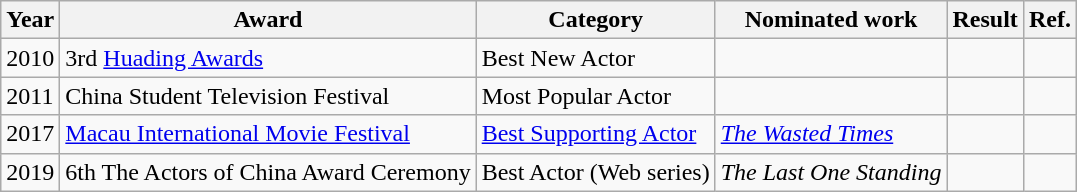<table class="wikitable">
<tr>
<th>Year</th>
<th>Award</th>
<th>Category</th>
<th>Nominated work</th>
<th>Result</th>
<th>Ref.</th>
</tr>
<tr>
<td>2010</td>
<td>3rd <a href='#'>Huading Awards</a></td>
<td>Best New Actor</td>
<td></td>
<td></td>
<td></td>
</tr>
<tr>
<td>2011</td>
<td>China Student Television Festival</td>
<td>Most Popular Actor</td>
<td></td>
<td></td>
<td></td>
</tr>
<tr>
<td>2017</td>
<td><a href='#'>Macau International Movie Festival</a></td>
<td><a href='#'>Best Supporting Actor</a></td>
<td><em><a href='#'>The Wasted Times</a></em></td>
<td></td>
<td></td>
</tr>
<tr>
<td>2019</td>
<td>6th The Actors of China Award Ceremony</td>
<td>Best Actor (Web series)</td>
<td><em>The Last One Standing</em></td>
<td></td>
<td></td>
</tr>
</table>
